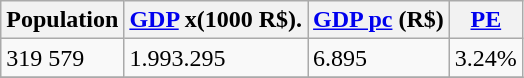<table class="wikitable">
<tr>
<th>Population</th>
<th><a href='#'>GDP</a> x(1000 R$).</th>
<th><a href='#'>GDP pc</a> (R$)</th>
<th><a href='#'>PE</a></th>
</tr>
<tr>
<td>319 579</td>
<td>1.993.295</td>
<td>6.895</td>
<td>3.24%</td>
</tr>
<tr>
</tr>
</table>
